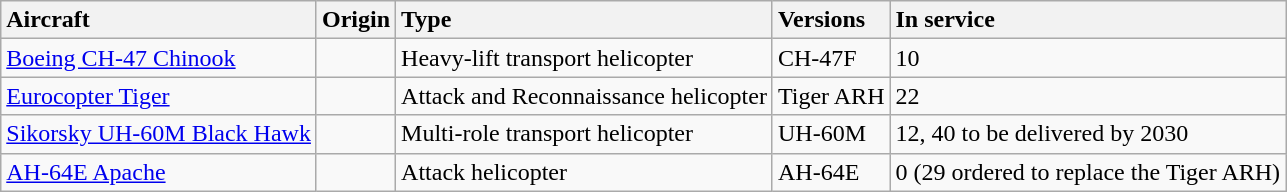<table class="wikitable">
<tr>
<th style="text-align: left;">Aircraft</th>
<th style="text-align: left;">Origin</th>
<th style="text-align: left;">Type</th>
<th style="text-align: left;">Versions</th>
<th style="text-align: left;">In service</th>
</tr>
<tr ---->
<td><a href='#'>Boeing CH-47 Chinook</a></td>
<td></td>
<td>Heavy-lift transport helicopter</td>
<td>CH-47F</td>
<td>10</td>
</tr>
<tr ---->
<td><a href='#'>Eurocopter Tiger</a></td>
<td></td>
<td>Attack and Reconnaissance helicopter</td>
<td>Tiger ARH</td>
<td>22</td>
</tr>
<tr ---->
<td><a href='#'>Sikorsky UH-60M Black Hawk</a></td>
<td></td>
<td>Multi-role transport helicopter</td>
<td>UH-60M</td>
<td>12, 40 to be delivered by 2030</td>
</tr>
<tr ---->
<td><a href='#'>AH-64E Apache</a></td>
<td></td>
<td>Attack helicopter</td>
<td>AH-64E</td>
<td>0 (29 ordered to replace the Tiger ARH)</td>
</tr>
</table>
